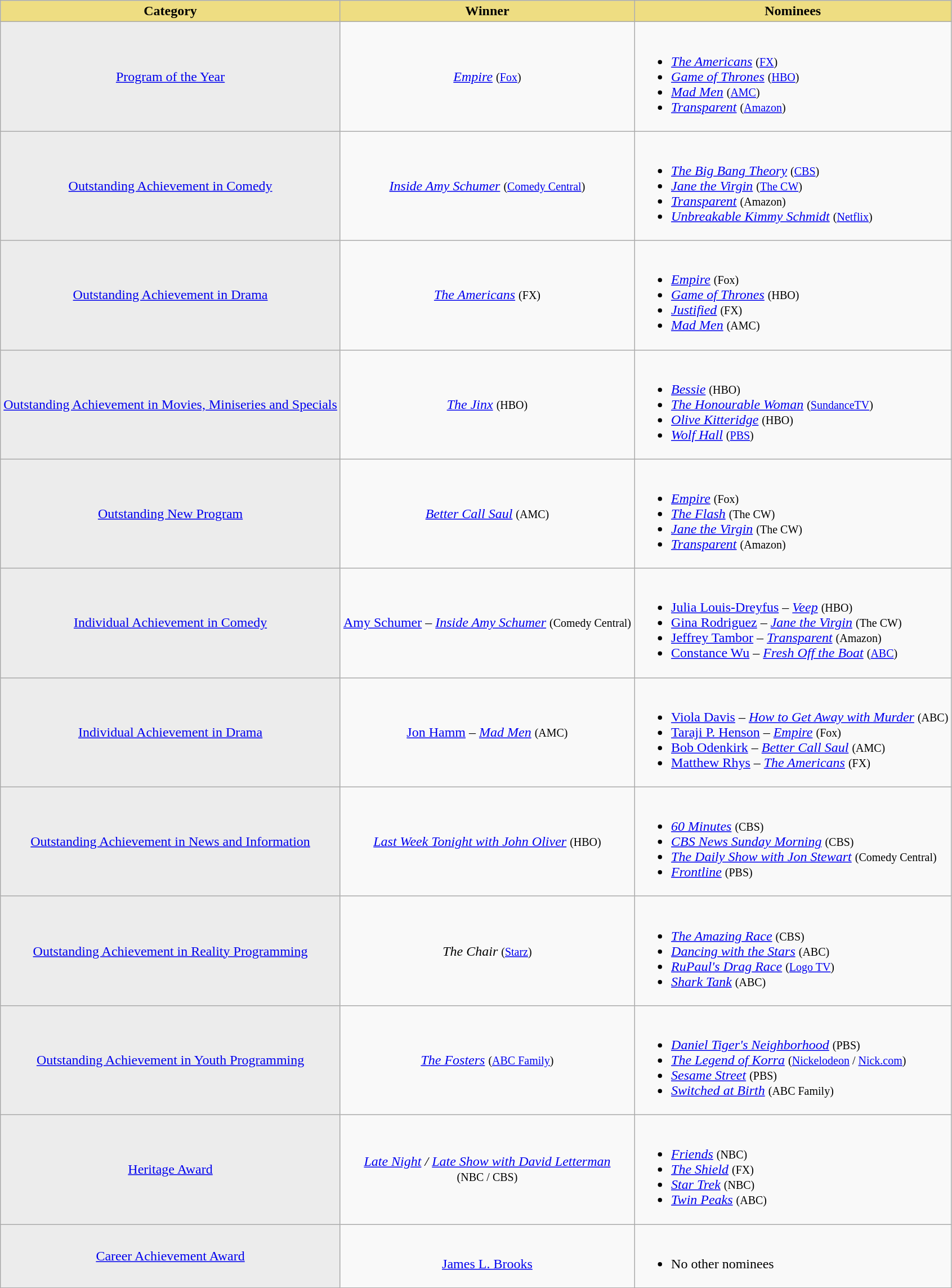<table class="wikitable">
<tr>
<th style="background:#EEDD82;">Category</th>
<th style="background:#EEDD82;">Winner</th>
<th style="background:#EEDD82;">Nominees</th>
</tr>
<tr>
<td align="center" style="background: #ececec; color: grey; vertical-align: middle; text-align: center;" class="table-na"><a href='#'>Program of the Year</a></td>
<td align="center"><em><a href='#'>Empire</a></em> <small>(<a href='#'>Fox</a>)</small></td>
<td><br><ul><li><em><a href='#'>The Americans</a></em> <small>(<a href='#'>FX</a>)</small></li><li><em><a href='#'>Game of Thrones</a></em> <small>(<a href='#'>HBO</a>)</small></li><li><em><a href='#'>Mad Men</a></em> <small>(<a href='#'>AMC</a>)</small></li><li><em><a href='#'>Transparent</a></em> <small>(<a href='#'>Amazon</a>)</small></li></ul></td>
</tr>
<tr>
<td align="center" style="background: #ececec; color: grey; vertical-align: middle; text-align: center;" class="table-na"><a href='#'>Outstanding Achievement in Comedy</a></td>
<td align="center"><em><a href='#'>Inside Amy Schumer</a></em> <small>(<a href='#'>Comedy Central</a>)</small></td>
<td><br><ul><li><em><a href='#'>The Big Bang Theory</a></em> <small>(<a href='#'>CBS</a>)</small></li><li><em><a href='#'>Jane the Virgin</a></em> <small>(<a href='#'>The CW</a>)</small></li><li><em><a href='#'>Transparent</a></em> <small>(Amazon)</small></li><li><em><a href='#'>Unbreakable Kimmy Schmidt</a></em> <small>(<a href='#'>Netflix</a>)</small></li></ul></td>
</tr>
<tr>
<td align="center" style="background: #ececec; color: grey; vertical-align: middle; text-align: center;" class="table-na"><a href='#'>Outstanding Achievement in Drama</a></td>
<td align="center"><em><a href='#'>The Americans</a></em> <small>(FX)</small></td>
<td><br><ul><li><em><a href='#'>Empire</a></em> <small>(Fox)</small></li><li><em><a href='#'>Game of Thrones</a></em> <small>(HBO)</small></li><li><em><a href='#'>Justified</a></em> <small>(FX)</small></li><li><em><a href='#'>Mad Men</a></em> <small>(AMC)</small></li></ul></td>
</tr>
<tr>
<td align="center" style="background: #ececec; color: grey; vertical-align: middle; text-align: center;" class="table-na"><a href='#'>Outstanding Achievement in Movies, Miniseries and Specials</a></td>
<td align="center"><em><a href='#'>The Jinx</a></em> <small>(HBO)</small></td>
<td><br><ul><li><em><a href='#'>Bessie</a></em> <small>(HBO)</small></li><li><em><a href='#'>The Honourable Woman</a></em> <small>(<a href='#'>SundanceTV</a>)</small></li><li><em><a href='#'>Olive Kitteridge</a></em> <small>(HBO)</small></li><li><em><a href='#'>Wolf Hall</a></em> <small>(<a href='#'>PBS</a>)</small></li></ul></td>
</tr>
<tr>
<td align="center" style="background: #ececec; color: grey; vertical-align: middle; text-align: center;" class="table-na"><a href='#'>Outstanding New Program</a></td>
<td align="center"><em><a href='#'>Better Call Saul</a></em> <small>(AMC)</small></td>
<td><br><ul><li><em><a href='#'>Empire</a></em> <small>(Fox)</small></li><li><em><a href='#'>The Flash</a></em> <small>(The CW)</small></li><li><em><a href='#'>Jane the Virgin</a></em> <small>(The CW)</small></li><li><em><a href='#'>Transparent</a></em> <small>(Amazon)</small></li></ul></td>
</tr>
<tr>
<td align="center" style="background: #ececec; color: grey; vertical-align: middle; text-align: center;" class="table-na"><a href='#'>Individual Achievement in Comedy</a></td>
<td align="center"><a href='#'>Amy Schumer</a> – <em><a href='#'>Inside Amy Schumer</a></em> <small>(Comedy Central)</small></td>
<td><br><ul><li><a href='#'>Julia Louis-Dreyfus</a> – <em><a href='#'>Veep</a></em> <small>(HBO)</small></li><li><a href='#'>Gina Rodriguez</a> – <em><a href='#'>Jane the Virgin</a></em> <small>(The CW)</small></li><li><a href='#'>Jeffrey Tambor</a> – <em><a href='#'>Transparent</a></em> <small>(Amazon)</small></li><li><a href='#'>Constance Wu</a> – <em><a href='#'>Fresh Off the Boat</a></em> <small>(<a href='#'>ABC</a>)</small></li></ul></td>
</tr>
<tr>
<td align="center" style="background: #ececec; color: grey; vertical-align: middle; text-align: center;" class="table-na"><a href='#'>Individual Achievement in Drama</a></td>
<td align="center"><a href='#'>Jon Hamm</a> – <em><a href='#'>Mad Men</a></em> <small>(AMC)</small></td>
<td><br><ul><li><a href='#'>Viola Davis</a> – <em><a href='#'>How to Get Away with Murder</a></em> <small>(ABC)</small></li><li><a href='#'>Taraji P. Henson</a> – <em><a href='#'>Empire</a></em> <small>(Fox)</small></li><li><a href='#'>Bob Odenkirk</a> – <em><a href='#'>Better Call Saul</a></em> <small>(AMC)</small></li><li><a href='#'>Matthew Rhys</a> – <em><a href='#'>The Americans</a></em> <small>(FX)</small></li></ul></td>
</tr>
<tr>
<td align="center" style="background: #ececec; color: grey; vertical-align: middle; text-align: center;" class="table-na"><a href='#'>Outstanding Achievement in News and Information</a></td>
<td align="center"><em><a href='#'>Last Week Tonight with John Oliver</a></em> <small>(HBO)</small></td>
<td><br><ul><li><em><a href='#'>60 Minutes</a></em> <small>(CBS)</small></li><li><em><a href='#'>CBS News Sunday Morning</a></em> <small>(CBS)</small></li><li><em><a href='#'>The Daily Show with Jon Stewart</a></em> <small>(Comedy Central)</small></li><li><em><a href='#'>Frontline</a></em> <small>(PBS)</small></li></ul></td>
</tr>
<tr>
<td align="center" style="background: #ececec; color: grey; vertical-align: middle; text-align: center;" class="table-na"><a href='#'>Outstanding Achievement in Reality Programming</a></td>
<td align="center"><em>The Chair</em> <small>(<a href='#'>Starz</a>)</small></td>
<td><br><ul><li><em><a href='#'>The Amazing Race</a></em> <small>(CBS)</small></li><li><em><a href='#'>Dancing with the Stars</a></em> <small>(ABC)</small></li><li><em><a href='#'>RuPaul's Drag Race</a></em> <small>(<a href='#'>Logo TV</a>)</small></li><li><em><a href='#'>Shark Tank</a></em> <small>(ABC)</small></li></ul></td>
</tr>
<tr>
<td align="center" style="background: #ececec; color: grey; vertical-align: middle; text-align: center;" class="table-na"><a href='#'>Outstanding Achievement in Youth Programming</a></td>
<td align="center"><em><a href='#'>The Fosters</a></em> <small>(<a href='#'>ABC Family</a>)</small></td>
<td><br><ul><li><em><a href='#'>Daniel Tiger's Neighborhood</a></em> <small>(PBS)</small></li><li><em><a href='#'>The Legend of Korra</a></em> <small>(<a href='#'>Nickelodeon</a> / <a href='#'>Nick.com</a>)</small></li><li><em><a href='#'>Sesame Street</a></em> <small>(PBS)</small></li><li><em><a href='#'>Switched at Birth</a></em> <small>(ABC Family)</small></li></ul></td>
</tr>
<tr>
<td align="center" style="background: #ececec; color: grey; vertical-align: middle; text-align: center;" class="table-na"><a href='#'>Heritage Award</a></td>
<td align="center"><em><a href='#'>Late Night</a> / <a href='#'>Late Show with David Letterman</a></em> <br> <small>(NBC / CBS)</small></td>
<td><br><ul><li><em><a href='#'>Friends</a></em> <small>(NBC)</small></li><li><em><a href='#'>The Shield</a></em> <small>(FX)</small></li><li><em><a href='#'>Star Trek</a></em> <small>(NBC)</small></li><li><em><a href='#'>Twin Peaks</a></em> <small>(ABC)</small></li></ul></td>
</tr>
<tr>
<td align="center" style="background: #ececec; color: grey; vertical-align: middle; text-align: center;" class="table-na"><a href='#'>Career Achievement Award</a></td>
<td align="center"><br><a href='#'>James L. Brooks</a></td>
<td><br><ul><li>No other nominees</li></ul></td>
</tr>
</table>
